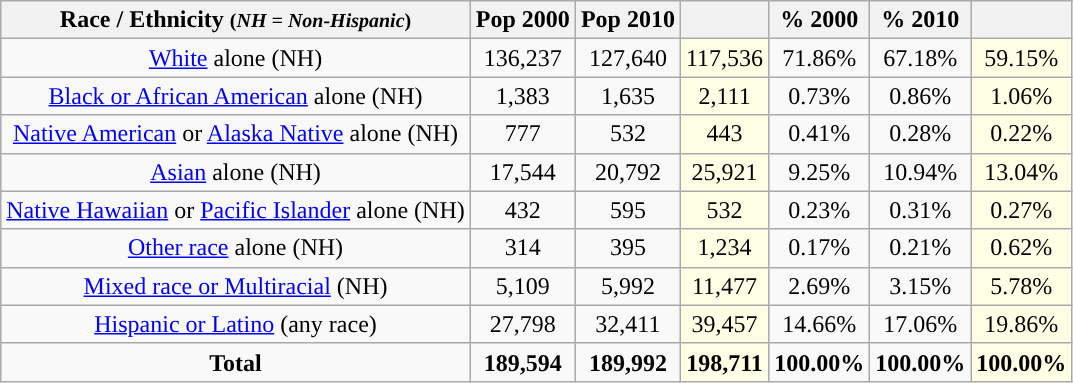<table class="wikitable" style="text-align:center;">
<tr>
<th>Race / Ethnicity <small>(<em>NH = Non-Hispanic</em>)</small></th>
<th>Pop 2000</th>
<th>Pop 2010</th>
<th></th>
<th>% 2000</th>
<th>% 2010</th>
<th></th>
</tr>
<tr>
<td><a href='#'>White</a> alone (NH)</td>
<td>136,237</td>
<td>127,640</td>
<td style='background: #ffffe6;'>117,536</td>
<td>71.86%</td>
<td>67.18%</td>
<td style='background: #ffffe6;'>59.15%</td>
</tr>
<tr>
<td><a href='#'>Black or African American</a> alone (NH)</td>
<td>1,383</td>
<td>1,635</td>
<td style='background: #ffffe6;'>2,111</td>
<td>0.73%</td>
<td>0.86%</td>
<td style='background: #ffffe6;'>1.06%</td>
</tr>
<tr>
<td><a href='#'>Native American</a> or <a href='#'>Alaska Native</a> alone (NH)</td>
<td>777</td>
<td>532</td>
<td style='background: #ffffe6;'>443</td>
<td>0.41%</td>
<td>0.28%</td>
<td style='background: #ffffe6;'>0.22%</td>
</tr>
<tr>
<td><a href='#'>Asian</a> alone (NH)</td>
<td>17,544</td>
<td>20,792</td>
<td style='background: #ffffe6;'>25,921</td>
<td>9.25%</td>
<td>10.94%</td>
<td style='background: #ffffe6;'>13.04%</td>
</tr>
<tr>
<td><a href='#'>Native Hawaiian</a> or <a href='#'>Pacific Islander</a> alone (NH)</td>
<td>432</td>
<td>595</td>
<td style='background: #ffffe6;'>532</td>
<td>0.23%</td>
<td>0.31%</td>
<td style='background: #ffffe6;'>0.27%</td>
</tr>
<tr>
<td><a href='#'>Other race</a> alone (NH)</td>
<td>314</td>
<td>395</td>
<td style='background: #ffffe6;'>1,234</td>
<td>0.17%</td>
<td>0.21%</td>
<td style='background: #ffffe6;'>0.62%</td>
</tr>
<tr>
<td><a href='#'>Mixed race or Multiracial</a> (NH)</td>
<td>5,109</td>
<td>5,992</td>
<td style='background: #ffffe6;'>11,477</td>
<td>2.69%</td>
<td>3.15%</td>
<td style='background: #ffffe6;'>5.78%</td>
</tr>
<tr>
<td><a href='#'>Hispanic or Latino</a> (any race)</td>
<td>27,798</td>
<td>32,411</td>
<td style='background: #ffffe6;'>39,457</td>
<td>14.66%</td>
<td>17.06%</td>
<td style='background: #ffffe6;'>19.86%</td>
</tr>
<tr>
<td><strong>Total</strong></td>
<td><strong>189,594</strong></td>
<td><strong>189,992</strong></td>
<td style='background: #ffffe6;'><strong>198,711</strong></td>
<td><strong>100.00%</strong></td>
<td><strong>100.00%</strong></td>
<td style='background: #ffffe6;'><strong>100.00%</strong></td>
</tr>
</table>
